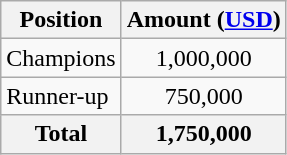<table class="wikitable" style="text-align:center">
<tr>
<th>Position</th>
<th>Amount (<a href='#'>USD</a>)</th>
</tr>
<tr>
<td align="left">Champions</td>
<td>1,000,000</td>
</tr>
<tr>
<td align="left">Runner-up</td>
<td>750,000</td>
</tr>
<tr>
<th>Total</th>
<th>1,750,000</th>
</tr>
</table>
